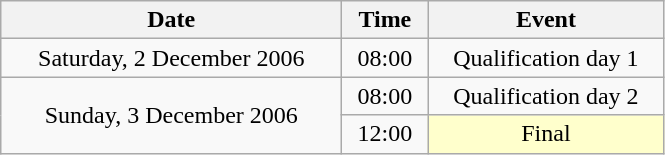<table class = "wikitable" style="text-align:center;">
<tr>
<th width=220>Date</th>
<th width=50>Time</th>
<th width=150>Event</th>
</tr>
<tr>
<td>Saturday, 2 December 2006</td>
<td>08:00</td>
<td>Qualification day 1</td>
</tr>
<tr>
<td rowspan=2>Sunday, 3 December 2006</td>
<td>08:00</td>
<td>Qualification day 2</td>
</tr>
<tr>
<td>12:00</td>
<td bgcolor=ffffcc>Final</td>
</tr>
</table>
